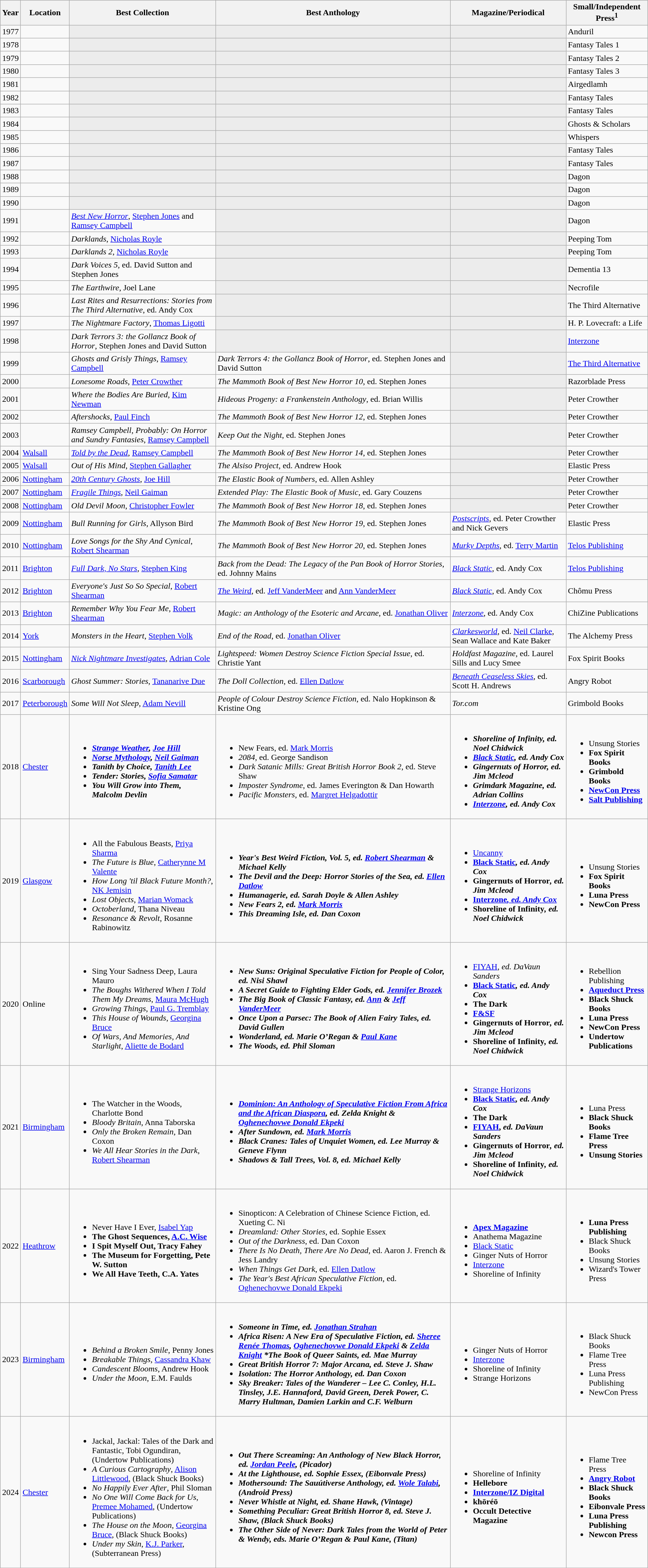<table class="wikitable">
<tr>
<th>Year</th>
<th>Location</th>
<th>Best Collection</th>
<th>Best Anthology</th>
<th>Magazine/Periodical</th>
<th>Small/Independent Press<sup>1</sup></th>
</tr>
<tr>
<td>1977</td>
<td></td>
<td style="background:#ececec"></td>
<td style="background:#ececec"></td>
<td style="background:#ececec"></td>
<td>Anduril</td>
</tr>
<tr>
<td>1978</td>
<td></td>
<td style="background:#ececec"></td>
<td style="background:#ececec"></td>
<td style="background:#ececec"></td>
<td>Fantasy Tales 1</td>
</tr>
<tr>
<td>1979</td>
<td></td>
<td style="background:#ececec"></td>
<td style="background:#ececec"></td>
<td style="background:#ececec"></td>
<td>Fantasy Tales 2</td>
</tr>
<tr>
<td>1980</td>
<td></td>
<td style="background:#ececec"></td>
<td style="background:#ececec"></td>
<td style="background:#ececec"></td>
<td>Fantasy Tales 3</td>
</tr>
<tr>
<td>1981</td>
<td></td>
<td style="background:#ececec"></td>
<td style="background:#ececec"></td>
<td style="background:#ececec"></td>
<td>Airgedlamh</td>
</tr>
<tr>
<td>1982</td>
<td></td>
<td style="background:#ececec"></td>
<td style="background:#ececec"></td>
<td style="background:#ececec"></td>
<td>Fantasy Tales</td>
</tr>
<tr>
<td>1983</td>
<td></td>
<td style="background:#ececec"></td>
<td style="background:#ececec"></td>
<td style="background:#ececec"></td>
<td>Fantasy Tales</td>
</tr>
<tr>
<td>1984</td>
<td></td>
<td style="background:#ececec"></td>
<td style="background:#ececec"></td>
<td style="background:#ececec"></td>
<td>Ghosts & Scholars</td>
</tr>
<tr>
<td>1985</td>
<td></td>
<td style="background:#ececec"></td>
<td style="background:#ececec"></td>
<td style="background:#ececec"></td>
<td>Whispers</td>
</tr>
<tr>
<td>1986</td>
<td></td>
<td style="background:#ececec"></td>
<td style="background:#ececec"></td>
<td style="background:#ececec"></td>
<td>Fantasy Tales</td>
</tr>
<tr>
<td>1987</td>
<td></td>
<td style="background:#ececec"></td>
<td style="background:#ececec"></td>
<td style="background:#ececec"></td>
<td>Fantasy Tales</td>
</tr>
<tr>
<td>1988</td>
<td></td>
<td style="background:#ececec"></td>
<td style="background:#ececec"></td>
<td style="background:#ececec"></td>
<td>Dagon</td>
</tr>
<tr>
<td>1989</td>
<td></td>
<td style="background:#ececec"></td>
<td style="background:#ececec"></td>
<td style="background:#ececec"></td>
<td>Dagon</td>
</tr>
<tr>
<td>1990</td>
<td></td>
<td style="background:#ececec"></td>
<td style="background:#ececec"></td>
<td style="background:#ececec"></td>
<td>Dagon</td>
</tr>
<tr>
<td>1991</td>
<td></td>
<td><em><a href='#'>Best New Horror</a></em>, <a href='#'>Stephen Jones</a> and <a href='#'>Ramsey Campbell</a></td>
<td style="background:#ececec"></td>
<td style="background:#ececec"></td>
<td>Dagon</td>
</tr>
<tr>
<td>1992</td>
<td></td>
<td><em>Darklands</em>, <a href='#'>Nicholas Royle</a></td>
<td style="background:#ececec"></td>
<td style="background:#ececec"></td>
<td>Peeping Tom</td>
</tr>
<tr>
<td>1993</td>
<td></td>
<td><em>Darklands 2</em>, <a href='#'>Nicholas Royle</a></td>
<td style="background:#ececec"></td>
<td style="background:#ececec"></td>
<td>Peeping Tom</td>
</tr>
<tr>
<td>1994</td>
<td></td>
<td><em>Dark Voices 5</em>, ed. David Sutton and Stephen Jones</td>
<td style="background:#ececec"></td>
<td style="background:#ececec"></td>
<td>Dementia 13</td>
</tr>
<tr>
<td>1995</td>
<td></td>
<td><em>The Earthwire</em>, Joel Lane</td>
<td style="background:#ececec"></td>
<td style="background:#ececec"></td>
<td>Necrofile</td>
</tr>
<tr>
<td>1996</td>
<td></td>
<td><em>Last Rites and Resurrections: Stories from The Third Alternative</em>, ed. Andy Cox</td>
<td style="background:#ececec"></td>
<td style="background:#ececec"></td>
<td>The Third Alternative</td>
</tr>
<tr>
<td>1997</td>
<td></td>
<td><em>The Nightmare Factory</em>, <a href='#'>Thomas Ligotti</a></td>
<td style="background:#ececec"></td>
<td style="background:#ececec"></td>
<td>H. P. Lovecraft: a Life</td>
</tr>
<tr>
<td>1998</td>
<td></td>
<td><em>Dark Terrors 3: the Gollancz Book of Horror</em>, Stephen Jones and David Sutton</td>
<td style="background:#ececec"></td>
<td style="background:#ececec"></td>
<td><a href='#'>Interzone</a></td>
</tr>
<tr>
<td>1999</td>
<td></td>
<td><em>Ghosts and Grisly Things</em>, <a href='#'>Ramsey Campbell</a></td>
<td><em>Dark Terrors 4: the Gollancz Book of Horror</em>, ed. Stephen Jones and David Sutton</td>
<td style="background:#ececec"></td>
<td><a href='#'>The Third Alternative</a></td>
</tr>
<tr>
<td>2000</td>
<td></td>
<td><em>Lonesome Roads</em>, <a href='#'>Peter Crowther</a></td>
<td><em>The Mammoth Book of Best New Horror 10</em>, ed. Stephen Jones</td>
<td style="background:#ececec"></td>
<td>Razorblade Press</td>
</tr>
<tr>
<td>2001</td>
<td></td>
<td><em>Where the Bodies Are Buried</em>, <a href='#'>Kim Newman</a></td>
<td><em>Hideous Progeny: a Frankenstein Anthology</em>, ed. Brian Willis</td>
<td style="background:#ececec"></td>
<td>Peter Crowther</td>
</tr>
<tr>
<td>2002</td>
<td></td>
<td><em>Aftershocks</em>, <a href='#'>Paul Finch</a></td>
<td><em>The Mammoth Book of Best New Horror 12</em>, ed. Stephen Jones</td>
<td style="background:#ececec"></td>
<td>Peter Crowther</td>
</tr>
<tr>
<td>2003</td>
<td></td>
<td><em>Ramsey Campbell, Probably: On Horror and Sundry Fantasies</em>, <a href='#'>Ramsey Campbell</a></td>
<td><em>Keep Out the Night</em>, ed. Stephen Jones</td>
<td style="background:#ececec"></td>
<td>Peter Crowther</td>
</tr>
<tr>
<td>2004</td>
<td><a href='#'>Walsall</a></td>
<td><em><a href='#'>Told by the Dead</a></em>, <a href='#'>Ramsey Campbell</a></td>
<td><em>The Mammoth Book of Best New Horror 14</em>, ed. Stephen Jones</td>
<td style="background:#ececec"></td>
<td>Peter Crowther</td>
</tr>
<tr>
<td>2005</td>
<td><a href='#'>Walsall</a></td>
<td><em>Out of His Mind</em>, <a href='#'>Stephen Gallagher</a></td>
<td><em>The Alsiso Project</em>, ed. Andrew Hook</td>
<td style="background:#ececec"></td>
<td>Elastic Press</td>
</tr>
<tr>
<td>2006</td>
<td><a href='#'>Nottingham</a></td>
<td><em><a href='#'>20th Century Ghosts</a></em>, <a href='#'>Joe Hill</a></td>
<td><em>The Elastic Book of Numbers</em>, ed. Allen Ashley</td>
<td style="background:#ececec"></td>
<td>Peter Crowther</td>
</tr>
<tr>
<td>2007</td>
<td><a href='#'>Nottingham</a></td>
<td><em><a href='#'>Fragile Things</a></em>, <a href='#'>Neil Gaiman</a></td>
<td><em>Extended Play: The Elastic Book of Music</em>, ed. Gary Couzens</td>
<td style="background:#ececec"></td>
<td>Peter Crowther</td>
</tr>
<tr>
<td>2008</td>
<td><a href='#'>Nottingham</a></td>
<td><em>Old Devil Moon</em>, <a href='#'>Christopher Fowler</a></td>
<td><em>The Mammoth Book of Best New Horror 18</em>, ed. Stephen Jones</td>
<td style="background:#ececec"></td>
<td>Peter Crowther</td>
</tr>
<tr>
<td>2009</td>
<td><a href='#'>Nottingham</a></td>
<td><em>Bull Running for Girls</em>, Allyson Bird</td>
<td><em>The Mammoth Book of Best New Horror 19</em>, ed. Stephen Jones</td>
<td><em><a href='#'>Postscripts</a></em>, ed. Peter Crowther and Nick Gevers</td>
<td>Elastic Press</td>
</tr>
<tr>
<td>2010</td>
<td><a href='#'>Nottingham</a></td>
<td><em>Love Songs for the Shy And Cynical</em>, <a href='#'>Robert Shearman</a></td>
<td><em>The Mammoth Book of Best New Horror 20</em>, ed. Stephen Jones</td>
<td><em><a href='#'>Murky Depths</a></em>, ed. <a href='#'>Terry Martin</a></td>
<td><a href='#'>Telos Publishing</a></td>
</tr>
<tr>
<td>2011</td>
<td><a href='#'>Brighton</a></td>
<td><em><a href='#'>Full Dark, No Stars</a></em>, <a href='#'>Stephen King</a></td>
<td><em>Back from the Dead: The Legacy of the Pan Book of Horror Stories</em>, ed. Johnny Mains</td>
<td><em><a href='#'>Black Static</a></em>, ed. Andy Cox</td>
<td><a href='#'>Telos Publishing</a></td>
</tr>
<tr>
<td>2012</td>
<td><a href='#'>Brighton</a></td>
<td><em>Everyone's Just So So Special</em>, <a href='#'>Robert Shearman</a></td>
<td><em><a href='#'>The Weird</a></em>, ed. <a href='#'>Jeff VanderMeer</a> and <a href='#'>Ann VanderMeer</a></td>
<td><em><a href='#'>Black Static</a></em>, ed. Andy Cox</td>
<td>Chômu Press</td>
</tr>
<tr>
<td>2013</td>
<td><a href='#'>Brighton</a></td>
<td><em>Remember Why You Fear Me</em>, <a href='#'>Robert Shearman</a></td>
<td><em>Magic: an Anthology of the Esoteric and Arcane</em>, ed. <a href='#'>Jonathan Oliver</a></td>
<td><em><a href='#'>Interzone</a></em>, ed. Andy Cox</td>
<td>ChiZine Publications</td>
</tr>
<tr>
<td>2014</td>
<td><a href='#'>York</a></td>
<td><em>Monsters in the Heart</em>, <a href='#'>Stephen Volk</a></td>
<td><em>End of the Road</em>, ed. <a href='#'>Jonathan Oliver</a></td>
<td><em><a href='#'>Clarkesworld</a></em>, ed. <a href='#'>Neil Clarke</a>, Sean Wallace and Kate Baker</td>
<td>The Alchemy Press</td>
</tr>
<tr>
<td>2015</td>
<td><a href='#'>Nottingham</a></td>
<td><em><a href='#'>Nick Nightmare Investigates</a></em>, <a href='#'>Adrian Cole</a></td>
<td><em>Lightspeed: Women Destroy Science Fiction Special Issue</em>, ed. Christie Yant</td>
<td><em>Holdfast Magazine</em>, ed. Laurel Sills and Lucy Smee</td>
<td>Fox Spirit Books</td>
</tr>
<tr>
<td>2016</td>
<td><a href='#'>Scarborough</a></td>
<td><em>Ghost Summer: Stories</em>, <a href='#'>Tananarive Due</a></td>
<td><em>The Doll Collection</em>, ed. <a href='#'>Ellen Datlow</a></td>
<td><em><a href='#'>Beneath Ceaseless Skies</a></em>, ed. Scott H. Andrews</td>
<td>Angry Robot</td>
</tr>
<tr>
<td>2017</td>
<td><a href='#'>Peterborough</a></td>
<td><em>Some Will Not Sleep</em>, <a href='#'>Adam Nevill</a></td>
<td><em>People of Colour Destroy Science Fiction</em>, ed. Nalo Hopkinson & Kristine Ong</td>
<td><em>Tor.com</em></td>
<td>Grimbold Books</td>
</tr>
<tr>
<td>2018</td>
<td><a href='#'>Chester</a></td>
<td><br><ul><li><strong><em><a href='#'>Strange Weather</a><em>, <a href='#'>Joe Hill</a><strong></li><li></em><a href='#'>Norse Mythology</a><em>, <a href='#'>Neil Gaiman</a></li><li></em>Tanith by Choice<em>, <a href='#'>Tanith Lee</a></li><li></em>Tender: Stories<em>, <a href='#'>Sofia Samatar</a></li><li></em>You Will Grow into Them<em>, Malcolm Devlin</li></ul></td>
<td><br><ul><li></em></strong>New Fears,</em> ed. <a href='#'>Mark Morris</a></strong></li><li><em>2084</em>, ed. George Sandison</li><li><em>Dark Satanic Mills: Great British Horror Book 2</em>, ed. Steve Shaw</li><li><em>Imposter Syndrome</em>, ed. James Everington & Dan Howarth</li><li><em>Pacific Monsters</em>, ed. <a href='#'>Margret Helgadottir</a></li></ul></td>
<td><br><ul><li><strong><em>Shoreline of Infinity<em>, ed. Noel Chidwick<strong></li><li></em><a href='#'>Black Static</a><em>, ed. Andy Cox</li><li></em>Gingernuts of Horror<em>, ed. Jim Mcleod</li><li></em>Grimdark Magazine<em>, ed. Adrian Collins</li><li><a href='#'></em>Interzone<em></a>, ed. Andy Cox</li></ul></td>
<td><br><ul><li></strong>Unsung Stories<strong></li><li>Fox Spirit Books</li><li>Grimbold Books</li><li><a href='#'>NewCon Press</a></li><li><a href='#'>Salt Publishing</a></li></ul></td>
</tr>
<tr>
<td>2019</td>
<td><a href='#'>Glasgow</a></td>
<td><br><ul><li></em></strong>All the Fabulous Beasts</em>, <a href='#'>Priya Sharma</a></strong></li><li><em>The Future is Blue</em>, <a href='#'>Catherynne M Valente</a></li><li><em>How Long 'til Black Future Month?</em>, <a href='#'>NK Jemisin</a></li><li><em>Lost Objects</em>, <a href='#'>Marian Womack</a></li><li><em>Octoberland</em>, Thana Niveau</li><li><em>Resonance & Revolt</em>, Rosanne Rabinowitz</li></ul></td>
<td><br><ul><li><strong><em>Year's Best Weird Fiction, Vol. 5<em>, ed. <a href='#'>Robert Shearman</a> & Michael Kelly<strong></li><li></em>The Devil and the Deep: Horror Stories of the Sea<em>, ed. <a href='#'>Ellen Datlow</a></li><li></em>Humanagerie<em>, ed. Sarah Doyle & Allen Ashley</li><li></em>New Fears 2<em>, ed. <a href='#'>Mark Morris</a></li><li></em>This Dreaming Isle<em>, ed. Dan Coxon</li></ul></td>
<td><br><ul><li></em><a href='#'></strong>Uncanny<strong></a><em></li><li></em><a href='#'>Black Static</a><em>, ed. Andy Cox</li><li></em>Gingernuts of Horror<em>, ed. Jim Mcleod</li><li></em><a href='#'>Interzone</a><em><a href='#'>, ed. Andy Cox</a></li><li></em>Shoreline of Infinity<em>, ed. Noel Chidwick</li></ul></td>
<td><br><ul><li></strong>Unsung Stories<strong></li><li>Fox Spirit Books</li><li>Luna Press</li><li>NewCon Press</li></ul></td>
</tr>
<tr>
<td>2020</td>
<td>Online</td>
<td><br><ul><li></em></strong>Sing Your Sadness Deep</em>, Laura Mauro</strong></li><li><em>The Boughs Withered When I Told Them My Dreams</em>, <a href='#'>Maura McHugh</a></li><li><em>Growing Things</em>, <a href='#'>Paul G. Tremblay</a></li><li><em>This House of Wounds</em>, <a href='#'>Georgina Bruce</a></li><li><em>Of Wars, And Memories, And Starlight</em>, <a href='#'>Aliette de Bodard</a></li></ul></td>
<td><br><ul><li><strong><em>New Suns: Original Speculative Fiction for People of Color,<em> ed. Nisi Shawl<strong></li><li></em>A Secret Guide to Fighting Elder Gods<em>, ed. <a href='#'>Jennifer Brozek</a></li><li></em>The Big Book of Classic Fantasy<em>, ed. <a href='#'>Ann</a> & <a href='#'>Jeff VanderMeer</a></li><li></em>Once Upon a Parsec: The Book of Alien Fairy Tales<em>, ed. David Gullen</li><li></em>Wonderland<em>, ed. Marie O’Regan & <a href='#'>Paul Kane</a></li><li></em>The Woods<em>, ed. Phil Sloman</li></ul></td>
<td><br><ul><li><a href='#'></em></strong>FIYAH<strong><em></a></strong>, ed. DaVaun Sanders<strong></li><li></em><a href='#'>Black Static</a><em>, ed. Andy Cox</li><li></em>The Dark<em></li><li></em><a href='#'>F&SF</a><em></li><li></em>Gingernuts of Horror<em>, ed. Jim Mcleod</li><li></em>Shoreline of Infinity<em>, ed. Noel Chidwick</li></ul></td>
<td><br><ul><li></strong>Rebellion Publishing<strong></li><li><a href='#'>Aqueduct Press</a></li><li>Black Shuck Books</li><li>Luna Press</li><li>NewCon Press</li><li>Undertow Publications</li></ul></td>
</tr>
<tr>
<td>2021</td>
<td><a href='#'>Birmingham</a></td>
<td><br><ul><li></em></strong>The Watcher in the Woods</em>, Charlotte Bond</strong></li><li><em>Bloody Britain</em>, Anna Taborska</li><li><em>Only the Broken Remain</em>, Dan Coxon</li><li><em>We All Hear Stories in the Dark</em>, <a href='#'>Robert Shearman</a></li></ul></td>
<td><br><ul><li><strong><em><a href='#'>Dominion: An Anthology of Speculative Fiction From Africa and the African Diaspora</a><em>, ed. Zelda Knight & <a href='#'>Oghenechovwe Donald Ekpeki</a><strong></li><li></em>After Sundown<em>, ed. <a href='#'>Mark Morris</a></li><li></em>Black Cranes: Tales of Unquiet Women<em>, ed. Lee Murray & Geneve Flynn</li><li></em>Shadows & Tall Trees, Vol. 8<em>, ed. Michael Kelly</li></ul></td>
<td><br><ul><li></em></strong><a href='#'>Strange Horizons</a><strong><em></li><li></em><a href='#'>Black Static</a><em>, ed. Andy Cox</li><li></em>The Dark<em></li><li><a href='#'></em>FIYAH<em></a></em>,<em> ed. DaVaun Sanders</li><li></em>Gingernuts of Horror<em>, ed. Jim Mcleod</li><li></em>Shoreline of Infinity<em>, ed. Noel Chidwick</li></ul></td>
<td><br><ul><li></strong>Luna Press<strong></li><li>Black Shuck Books</li><li>Flame Tree Press</li><li>Unsung Stories</li></ul></td>
</tr>
<tr>
<td>2022</td>
<td><a href='#'>Heathrow</a></td>
<td><br><ul><li></em></strong>Never Have I Ever, <a href='#'>Isabel Yap</a><strong><em></li><li></em>The Ghost Sequences, <a href='#'>A.C. Wise</a><em></li><li></em>I Spit Myself Out, Tracy Fahey<em></li><li></em>The Museum for Forgetting, Pete W. Sutton<em></li><li></em>We All Have Teeth, C.A. Yates<em></li></ul></td>
<td><br><ul><li></em></strong>Sinopticon: A Celebration of Chinese Science Fiction</em>, ed. Xueting C. Ni</strong></li><li><em>Dreamland: Other Stories</em>, ed. Sophie Essex</li><li><em>Out of the Darkness</em>, ed. Dan Coxon</li><li><em>There Is No Death, There Are No Dead</em>, ed. Aaron J. French & Jess Landry</li><li><em>When Things Get Dark</em>, ed. <a href='#'>Ellen Datlow</a></li><li><em>The Year's Best African Speculative Fiction</em>, ed. <a href='#'>Oghenechovwe Donald Ekpeki</a></li></ul></td>
<td><br><ul><li><strong><a href='#'>Apex Magazine</a></strong></li><li>Anathema Magazine</li><li><a href='#'>Black Static</a></li><li>Ginger Nuts of Horror</li><li><a href='#'>Interzone</a></li><li>Shoreline of Infinity</li></ul></td>
<td><br><ul><li><strong>Luna Press Publishing</strong></li><li>Black Shuck Books</li><li>Unsung Stories</li><li>Wizard's Tower Press</li></ul></td>
</tr>
<tr>
<td>2023</td>
<td><a href='#'>Birmingham</a></td>
<td><br><ul><li><em>Behind a Broken Smile</em>, Penny Jones</li><li><em>Breakable Things</em>, <a href='#'>Cassandra Khaw</a></li><li><em>Candescent Blooms</em>, Andrew Hook</li><li><em>Under the Moon</em>, E.M. Faulds</li></ul></td>
<td><br><ul><li><strong><em>Someone in Time<em>, ed. <a href='#'>Jonathan Strahan</a><strong></li><li></em>Africa Risen: A New Era of Speculative Fiction<em>, ed. <a href='#'>Sheree Renée Thomas</a>, <a href='#'>Oghenechovwe Donald Ekpeki</a> & <a href='#'>Zelda Knight</a> *</em>The Book of Queer Saints<em>, ed. Mae Murray</li><li></em>Great British Horror 7: Major Arcana<em>, ed. Steve J. Shaw</li><li></em>Isolation: The Horror Anthology<em>, ed. Dan Coxon</li><li></em>Sky Breaker: Tales of the Wanderer<em> – Lee C. Conley, H.L. Tinsley, J.E. Hannaford, David Green, Derek Power, C. Marry Hultman, Damien Larkin and C.F. Welburn</li></ul></td>
<td><br><ul><li>Ginger Nuts of Horror</li><li><a href='#'>Interzone</a></li><li>Shoreline of Infinity</li><li>Strange Horizons</li></ul></td>
<td><br><ul><li>Black Shuck Books</li><li>Flame Tree Press</li><li>Luna Press Publishing</li><li>NewCon Press</li></ul></td>
</tr>
<tr>
<td>2024</td>
<td><a href='#'>Chester</a></td>
<td><br><ul><li></em></strong>Jackal, Jackal: Tales of the Dark and Fantastic</em>, Tobi Ogundiran, (Undertow Publications)</strong></li><li><em>A Curious Cartography</em>, <a href='#'>Alison Littlewood</a>, (Black Shuck Books)</li><li><em>No Happily Ever After</em>, Phil Sloman</li><li><em>No One Will Come Back for Us</em>, <a href='#'>Premee Mohamed</a>, (Undertow Publications)</li><li><em>The House on the Moon</em>, <a href='#'>Georgina Bruce</a>, (Black Shuck Books)</li><li><em>Under my Skin</em>, <a href='#'>K.J. Parker</a>, (Subterranean Press)</li></ul></td>
<td><br><ul><li><strong><em>Out There Screaming: An Anthology of New Black Horror<strong>, ed. <a href='#'>Jordan Peele</a>, (Picador)<em></li><li></em>At the Lighthouse<em>, ed. Sophie Essex, (Eibonvale Press)</li><li></em>Mothersound: The Sauútiverse Anthology<em>, ed. <a href='#'>Wole Talabi</a>, (Android Press)</li><li></em>Never Whistle at Night<em>, ed. Shane Hawk, (Vintage)</li><li></em>Something Peculiar: Great British Horror 8<em>, ed. Steve J. Shaw, (Black Shuck Books)</li><li></em>The Other Side of Never: Dark Tales from the World of Peter & Wendy<em>, eds. Marie O’Regan & Paul Kane, (Titan)</li></ul></td>
<td><br><ul><li></em></strong>Shoreline of Infinity<strong><em></li><li></em>Hellebore<em></li><li></em><a href='#'>Interzone/IZ Digital</a><em></li><li></em>khōréō<em></li><li></em>Occult Detective Magazine<em></li></ul></td>
<td><br><ul><li></em></strong>Flame Tree Press<strong><em></li><li></em><a href='#'>Angry Robot</a><em></li><li></em>Black Shuck Books<em></li><li></em>Eibonvale Press<em></li><li></em>Luna Press Publishing<em></li><li></em>Newcon Press<em></li></ul></td>
</tr>
</table>
